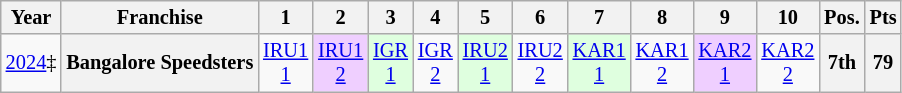<table class="wikitable" style="text-align:center; font-size:85%">
<tr>
<th>Year</th>
<th>Franchise</th>
<th>1</th>
<th>2</th>
<th>3</th>
<th>4</th>
<th>5</th>
<th>6</th>
<th>7</th>
<th>8</th>
<th>9</th>
<th>10</th>
<th>Pos.</th>
<th>Pts</th>
</tr>
<tr>
<td><a href='#'>2024</a>‡</td>
<th>Bangalore Speedsters</th>
<td><a href='#'>IRU1<br>1</a></td>
<td style=background:#efcfff><a href='#'>IRU1<br>2</a><br></td>
<td style=background:#DFFFDF><a href='#'>IGR<br>1</a><br></td>
<td><a href='#'>IGR<br>2</a></td>
<td style=background:#DFFFDF><a href='#'>IRU2<br>1</a><br></td>
<td><a href='#'>IRU2<br>2</a></td>
<td style=background:#DFFFDF><a href='#'>KAR1<br>1</a><br></td>
<td><a href='#'>KAR1<br>2</a></td>
<td style=background:#efcfff><a href='#'>KAR2<br>1</a><br></td>
<td><a href='#'>KAR2<br>2</a></td>
<th>7th</th>
<th>79</th>
</tr>
</table>
